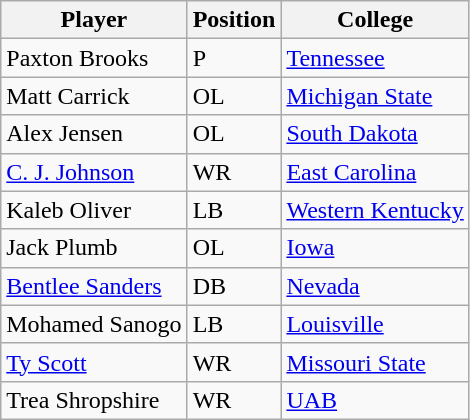<table class="wikitable">
<tr>
<th>Player</th>
<th>Position</th>
<th>College</th>
</tr>
<tr>
<td>Paxton Brooks</td>
<td>P</td>
<td><a href='#'>Tennessee</a></td>
</tr>
<tr>
<td>Matt Carrick</td>
<td>OL</td>
<td><a href='#'>Michigan State</a></td>
</tr>
<tr>
<td>Alex Jensen</td>
<td>OL</td>
<td><a href='#'>South Dakota</a></td>
</tr>
<tr>
<td><a href='#'>C. J. Johnson</a></td>
<td>WR</td>
<td><a href='#'>East Carolina</a></td>
</tr>
<tr>
<td>Kaleb Oliver</td>
<td>LB</td>
<td><a href='#'>Western Kentucky</a></td>
</tr>
<tr>
<td>Jack Plumb</td>
<td>OL</td>
<td><a href='#'>Iowa</a></td>
</tr>
<tr>
<td><a href='#'>Bentlee Sanders</a></td>
<td>DB</td>
<td><a href='#'>Nevada</a></td>
</tr>
<tr>
<td>Mohamed Sanogo</td>
<td>LB</td>
<td><a href='#'>Louisville</a></td>
</tr>
<tr>
<td><a href='#'>Ty Scott</a></td>
<td>WR</td>
<td><a href='#'>Missouri State</a></td>
</tr>
<tr>
<td>Trea Shropshire</td>
<td>WR</td>
<td><a href='#'>UAB</a></td>
</tr>
</table>
